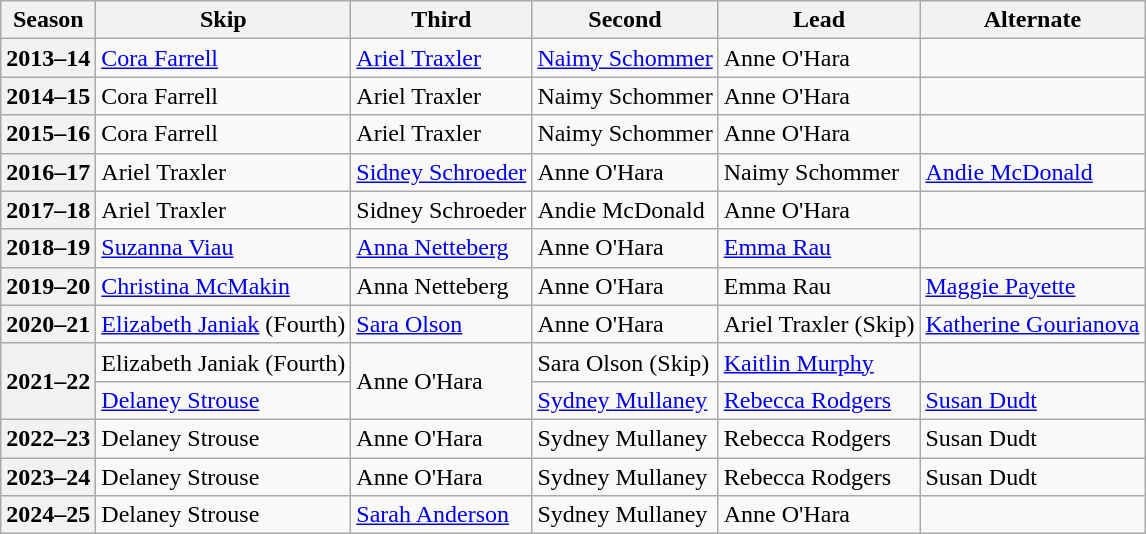<table class="wikitable">
<tr>
<th scope="col">Season</th>
<th scope="col">Skip</th>
<th scope="col">Third</th>
<th scope="col">Second</th>
<th scope="col">Lead</th>
<th scope="col">Alternate</th>
</tr>
<tr>
<th scope="row">2013–14</th>
<td><a href='#'>Cora Farrell</a></td>
<td><a href='#'>Ariel Traxler</a></td>
<td><a href='#'>Naimy Schommer</a></td>
<td>Anne O'Hara</td>
<td></td>
</tr>
<tr>
<th scope="row">2014–15</th>
<td>Cora Farrell</td>
<td>Ariel Traxler</td>
<td>Naimy Schommer</td>
<td>Anne O'Hara</td>
<td></td>
</tr>
<tr>
<th scope="row">2015–16</th>
<td>Cora Farrell</td>
<td>Ariel Traxler</td>
<td>Naimy Schommer</td>
<td>Anne O'Hara</td>
<td></td>
</tr>
<tr>
<th scope="row">2016–17</th>
<td>Ariel Traxler</td>
<td><a href='#'>Sidney Schroeder</a></td>
<td>Anne O'Hara</td>
<td>Naimy Schommer</td>
<td><a href='#'>Andie McDonald</a></td>
</tr>
<tr>
<th scope="row">2017–18</th>
<td>Ariel Traxler</td>
<td>Sidney Schroeder</td>
<td>Andie McDonald</td>
<td>Anne O'Hara</td>
<td></td>
</tr>
<tr>
<th scope="row">2018–19</th>
<td><a href='#'>Suzanna Viau</a></td>
<td><a href='#'>Anna Netteberg</a></td>
<td>Anne O'Hara</td>
<td><a href='#'>Emma Rau</a></td>
<td></td>
</tr>
<tr>
<th scope="row">2019–20</th>
<td><a href='#'>Christina McMakin</a></td>
<td>Anna Netteberg</td>
<td>Anne O'Hara</td>
<td>Emma Rau</td>
<td><a href='#'>Maggie Payette</a></td>
</tr>
<tr>
<th scope="row">2020–21</th>
<td><a href='#'>Elizabeth Janiak</a> (Fourth)</td>
<td><a href='#'>Sara Olson</a></td>
<td>Anne O'Hara</td>
<td>Ariel Traxler (Skip)</td>
<td><a href='#'>Katherine Gourianova</a></td>
</tr>
<tr>
<th scope="row" rowspan=2>2021–22</th>
<td>Elizabeth Janiak (Fourth)</td>
<td rowspan=2>Anne O'Hara</td>
<td>Sara Olson (Skip)</td>
<td><a href='#'>Kaitlin Murphy</a></td>
<td></td>
</tr>
<tr>
<td><a href='#'>Delaney Strouse</a></td>
<td><a href='#'>Sydney Mullaney</a></td>
<td><a href='#'>Rebecca Rodgers</a></td>
<td><a href='#'>Susan Dudt</a></td>
</tr>
<tr>
<th scope="row">2022–23</th>
<td>Delaney Strouse</td>
<td>Anne O'Hara</td>
<td>Sydney Mullaney</td>
<td>Rebecca Rodgers</td>
<td>Susan Dudt</td>
</tr>
<tr>
<th scope="row">2023–24</th>
<td>Delaney Strouse</td>
<td>Anne O'Hara</td>
<td>Sydney Mullaney</td>
<td>Rebecca Rodgers</td>
<td>Susan Dudt</td>
</tr>
<tr>
<th scope="row">2024–25</th>
<td>Delaney Strouse</td>
<td><a href='#'>Sarah Anderson</a></td>
<td>Sydney Mullaney</td>
<td>Anne O'Hara</td>
</tr>
</table>
